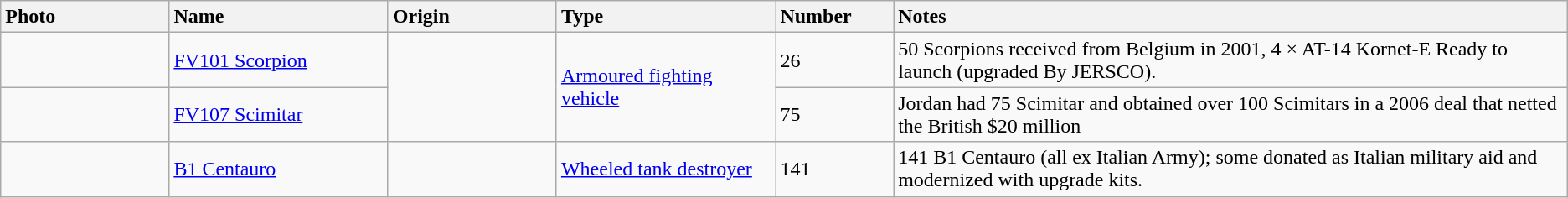<table class="wikitable">
<tr>
<th style="text-align: left; width:10%;">Photo</th>
<th style="text-align: left; width:13%;">Name</th>
<th style="text-align: left; width:10%;">Origin</th>
<th style="text-align: left; width:13%;">Type</th>
<th style="text-align: left; width:7%;">Number</th>
<th style="text-align: left; width:40%;">Notes</th>
</tr>
<tr>
<td></td>
<td><a href='#'>FV101 Scorpion</a></td>
<td rowspan="2"></td>
<td rowspan="2"><a href='#'>Armoured fighting vehicle</a></td>
<td>26</td>
<td>50 Scorpions received from Belgium in 2001, 4 × AT-14 Kornet-E Ready to launch (upgraded By JERSCO).</td>
</tr>
<tr>
<td></td>
<td><a href='#'>FV107 Scimitar</a></td>
<td>75</td>
<td>Jordan had 75 Scimitar and obtained over 100 Scimitars in a 2006 deal that netted the British $20 million</td>
</tr>
<tr>
<td></td>
<td><a href='#'>B1 Centauro</a></td>
<td></td>
<td><a href='#'>Wheeled tank destroyer</a></td>
<td>141</td>
<td>141 B1 Centauro (all ex Italian Army); some donated as Italian military aid and modernized with upgrade kits.</td>
</tr>
</table>
